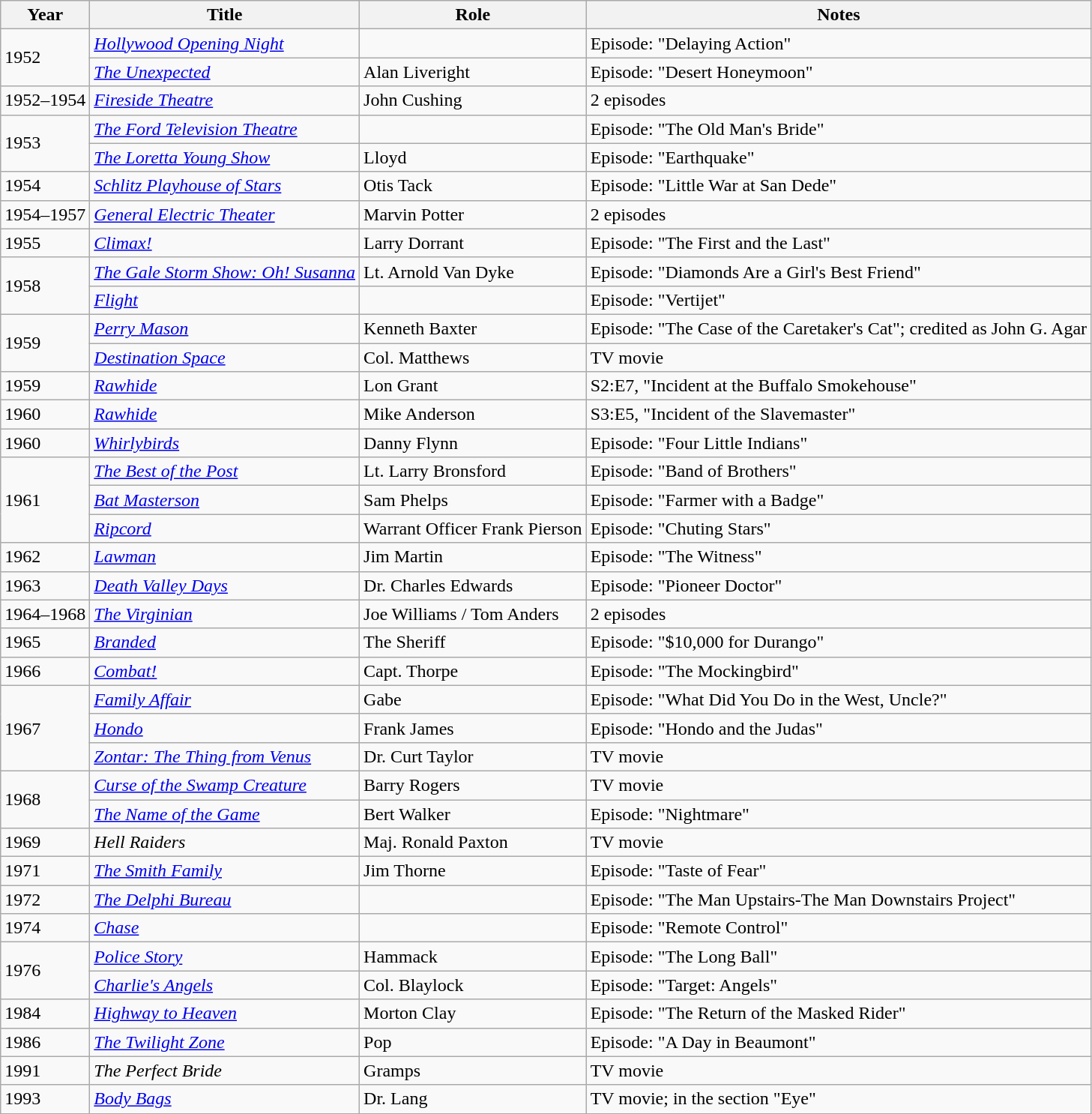<table class="wikitable sortable">
<tr>
<th>Year</th>
<th>Title</th>
<th>Role</th>
<th>Notes</th>
</tr>
<tr>
<td rowspan="2">1952</td>
<td><em><a href='#'>Hollywood Opening Night</a></em></td>
<td></td>
<td>Episode: "Delaying Action"</td>
</tr>
<tr>
<td><em><a href='#'>The Unexpected</a></em></td>
<td>Alan Liveright</td>
<td>Episode: "Desert Honeymoon"</td>
</tr>
<tr>
<td>1952–1954</td>
<td><em><a href='#'>Fireside Theatre</a></em></td>
<td>John Cushing</td>
<td>2 episodes</td>
</tr>
<tr>
<td rowspan="2">1953</td>
<td><em><a href='#'>The Ford Television Theatre</a></em></td>
<td></td>
<td>Episode: "The Old Man's Bride"</td>
</tr>
<tr>
<td><em><a href='#'>The Loretta Young Show</a></em></td>
<td>Lloyd</td>
<td>Episode: "Earthquake"</td>
</tr>
<tr>
<td>1954</td>
<td><em><a href='#'>Schlitz Playhouse of Stars</a></em></td>
<td>Otis Tack</td>
<td>Episode: "Little War at San Dede"</td>
</tr>
<tr>
<td>1954–1957</td>
<td><em><a href='#'>General Electric Theater</a></em></td>
<td>Marvin Potter</td>
<td>2 episodes</td>
</tr>
<tr>
<td>1955</td>
<td><em><a href='#'>Climax!</a></em></td>
<td>Larry Dorrant</td>
<td>Episode: "The First and the Last"</td>
</tr>
<tr>
<td rowspan="2">1958</td>
<td><em><a href='#'>The Gale Storm Show: Oh! Susanna</a></em></td>
<td>Lt. Arnold Van Dyke</td>
<td>Episode: "Diamonds Are a Girl's Best Friend"</td>
</tr>
<tr>
<td><em><a href='#'>Flight</a></em></td>
<td></td>
<td>Episode: "Vertijet"</td>
</tr>
<tr>
<td rowspan="2">1959</td>
<td><em><a href='#'>Perry Mason</a></em></td>
<td>Kenneth Baxter</td>
<td>Episode: "The Case of the Caretaker's Cat"; credited as John G. Agar</td>
</tr>
<tr>
<td><em><a href='#'>Destination Space</a></em></td>
<td>Col. Matthews</td>
<td>TV movie</td>
</tr>
<tr>
<td>1959</td>
<td><em><a href='#'>Rawhide</a></em></td>
<td>Lon Grant</td>
<td>S2:E7, "Incident at the Buffalo Smokehouse"</td>
</tr>
<tr>
<td>1960</td>
<td><em><a href='#'>Rawhide</a></em></td>
<td>Mike Anderson</td>
<td>S3:E5, "Incident of the Slavemaster"</td>
</tr>
<tr>
<td>1960</td>
<td><em><a href='#'>Whirlybirds</a></em></td>
<td>Danny Flynn</td>
<td>Episode: "Four Little Indians"</td>
</tr>
<tr>
<td rowspan="3">1961</td>
<td><em><a href='#'>The Best of the Post</a></em></td>
<td>Lt. Larry Bronsford</td>
<td>Episode: "Band of Brothers"</td>
</tr>
<tr>
<td><em><a href='#'>Bat Masterson</a></em></td>
<td>Sam Phelps</td>
<td>Episode: "Farmer with a Badge"</td>
</tr>
<tr>
<td><em><a href='#'>Ripcord</a></em></td>
<td>Warrant Officer Frank Pierson</td>
<td>Episode: "Chuting Stars"</td>
</tr>
<tr>
<td>1962</td>
<td><em><a href='#'>Lawman</a></em></td>
<td>Jim Martin</td>
<td>Episode: "The Witness"</td>
</tr>
<tr>
<td>1963</td>
<td><em><a href='#'>Death Valley Days</a></em></td>
<td>Dr. Charles Edwards</td>
<td>Episode: "Pioneer Doctor"</td>
</tr>
<tr>
<td>1964–1968</td>
<td><em><a href='#'>The Virginian</a></em></td>
<td>Joe Williams / Tom Anders</td>
<td>2 episodes</td>
</tr>
<tr>
<td>1965</td>
<td><em><a href='#'>Branded</a></em></td>
<td>The Sheriff</td>
<td>Episode: "$10,000 for Durango"</td>
</tr>
<tr>
<td>1966</td>
<td><em><a href='#'>Combat!</a></em></td>
<td>Capt. Thorpe</td>
<td>Episode: "The Mockingbird"</td>
</tr>
<tr>
<td rowspan="3">1967</td>
<td><em><a href='#'>Family Affair</a></em></td>
<td>Gabe</td>
<td>Episode: "What Did You Do in the West, Uncle?"</td>
</tr>
<tr>
<td><em><a href='#'>Hondo</a></em></td>
<td>Frank James</td>
<td>Episode: "Hondo and the Judas"</td>
</tr>
<tr>
<td><em><a href='#'>Zontar: The Thing from Venus</a></em></td>
<td>Dr. Curt Taylor</td>
<td>TV movie</td>
</tr>
<tr>
<td rowspan="2">1968</td>
<td><em><a href='#'>Curse of the Swamp Creature</a></em></td>
<td>Barry Rogers</td>
<td>TV movie</td>
</tr>
<tr>
<td><em><a href='#'>The Name of the Game</a></em></td>
<td>Bert Walker</td>
<td>Episode: "Nightmare"</td>
</tr>
<tr>
<td>1969</td>
<td><em>Hell Raiders</em></td>
<td>Maj. Ronald Paxton</td>
<td>TV movie</td>
</tr>
<tr>
<td>1971</td>
<td><em><a href='#'>The Smith Family</a></em></td>
<td>Jim Thorne</td>
<td>Episode: "Taste of Fear"</td>
</tr>
<tr>
<td>1972</td>
<td><em><a href='#'>The Delphi Bureau</a></em></td>
<td></td>
<td>Episode: "The Man Upstairs-The Man Downstairs Project"</td>
</tr>
<tr>
<td>1974</td>
<td><em><a href='#'>Chase</a></em></td>
<td></td>
<td>Episode: "Remote Control"</td>
</tr>
<tr>
<td rowspan="2">1976</td>
<td><em><a href='#'>Police Story</a></em></td>
<td>Hammack</td>
<td>Episode: "The Long Ball"</td>
</tr>
<tr>
<td><em><a href='#'>Charlie's Angels</a></em></td>
<td>Col. Blaylock</td>
<td>Episode: "Target: Angels"</td>
</tr>
<tr>
<td>1984</td>
<td><em><a href='#'>Highway to Heaven</a></em></td>
<td>Morton Clay</td>
<td>Episode: "The Return of the Masked Rider"</td>
</tr>
<tr>
<td>1986</td>
<td><em><a href='#'>The Twilight Zone</a></em></td>
<td>Pop</td>
<td>Episode: "A Day in Beaumont"</td>
</tr>
<tr>
<td>1991</td>
<td><em>The Perfect Bride</em></td>
<td>Gramps</td>
<td>TV movie</td>
</tr>
<tr>
<td>1993</td>
<td><em><a href='#'>Body Bags</a></em></td>
<td>Dr. Lang</td>
<td>TV movie; in the section "Eye"</td>
</tr>
</table>
